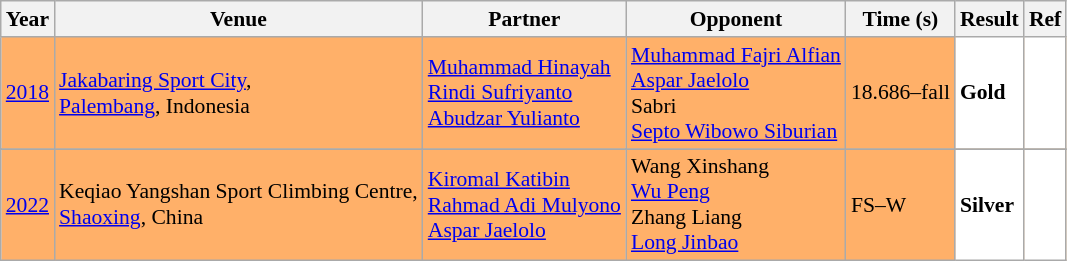<table class="sortable wikitable" style="font-size: 90%;">
<tr>
<th>Year</th>
<th>Venue</th>
<th>Partner</th>
<th>Opponent</th>
<th>Time (s)</th>
<th>Result</th>
<th>Ref</th>
</tr>
<tr style="background:#FFB069">
<td align="center"><a href='#'>2018</a></td>
<td align="left"><a href='#'>Jakabaring Sport City</a>,<br> <a href='#'>Palembang</a>, Indonesia</td>
<td align="left"> <a href='#'>Muhammad Hinayah</a><br> <a href='#'>Rindi Sufriyanto</a><br> <a href='#'>Abudzar Yulianto</a></td>
<td align="left"> <a href='#'>Muhammad Fajri Alfian</a><br> <a href='#'>Aspar Jaelolo</a><br> Sabri<br> <a href='#'>Septo Wibowo Siburian</a></td>
<td align="left">18.686–fall</td>
<td style="text-align:left; background:white"> <strong>Gold</strong></td>
<td style="text-align:center; background:white"></td>
</tr>
<tr>
</tr>
<tr style="background:#FFB069">
<td align="center"><a href='#'>2022</a></td>
<td align="left">Keqiao Yangshan Sport Climbing Centre,<br> <a href='#'>Shaoxing</a>, China</td>
<td align="left"> <a href='#'>Kiromal Katibin</a><br> <a href='#'>Rahmad Adi Mulyono</a><br> <a href='#'>Aspar Jaelolo</a></td>
<td align="left"> Wang Xinshang<br> <a href='#'>Wu Peng</a><br> Zhang Liang<br> <a href='#'>Long Jinbao</a></td>
<td align="left">FS–W</td>
<td style="text-align:left; background:white"> <strong>Silver</strong></td>
<td style="text-align:center; background:white"></td>
</tr>
</table>
